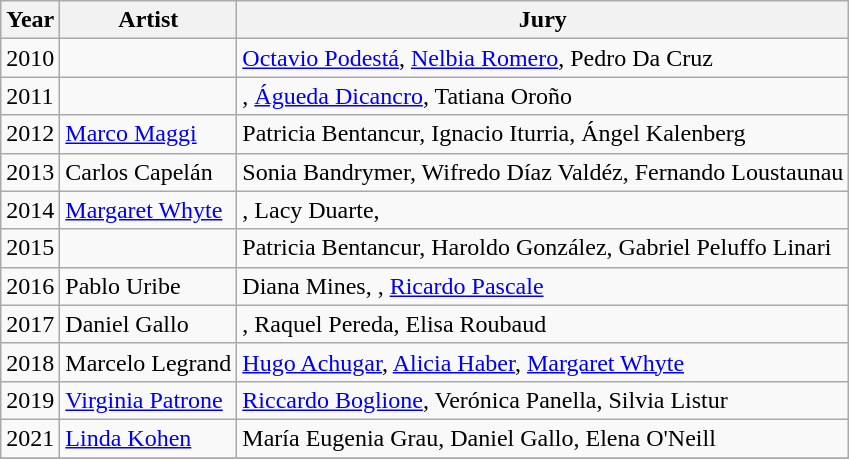<table class="wikitable">
<tr>
<th>Year</th>
<th>Artist</th>
<th>Jury</th>
</tr>
<tr>
<td>2010</td>
<td></td>
<td><a href='#'>Octavio Podestá</a>, <a href='#'>Nelbia Romero</a>, Pedro Da Cruz</td>
</tr>
<tr>
<td>2011</td>
<td></td>
<td>, <a href='#'>Águeda Dicancro</a>, Tatiana Oroño</td>
</tr>
<tr>
<td>2012</td>
<td><a href='#'>Marco Maggi</a></td>
<td>Patricia Bentancur, Ignacio Iturria, Ángel Kalenberg</td>
</tr>
<tr>
<td>2013</td>
<td>Carlos Capelán</td>
<td>Sonia Bandrymer, Wifredo Díaz Valdéz, Fernando Loustaunau</td>
</tr>
<tr>
<td>2014</td>
<td><a href='#'>Margaret Whyte</a></td>
<td>, Lacy Duarte, </td>
</tr>
<tr>
<td>2015</td>
<td></td>
<td>Patricia Bentancur, Haroldo González, Gabriel Peluffo Linari</td>
</tr>
<tr>
<td>2016</td>
<td>Pablo Uribe</td>
<td>Diana Mines, , <a href='#'>Ricardo Pascale</a></td>
</tr>
<tr>
<td>2017</td>
<td>Daniel Gallo</td>
<td>, Raquel Pereda, Elisa Roubaud</td>
</tr>
<tr>
<td>2018</td>
<td>Marcelo Legrand</td>
<td><a href='#'>Hugo Achugar</a>, <a href='#'>Alicia Haber</a>, <a href='#'>Margaret Whyte</a></td>
</tr>
<tr>
<td>2019</td>
<td><a href='#'>Virginia Patrone</a></td>
<td><a href='#'>Riccardo Boglione</a>, Verónica Panella, Silvia Listur</td>
</tr>
<tr>
<td>2021</td>
<td><a href='#'>Linda Kohen</a></td>
<td>María Eugenia Grau, Daniel Gallo, Elena O'Neill</td>
</tr>
<tr>
</tr>
</table>
